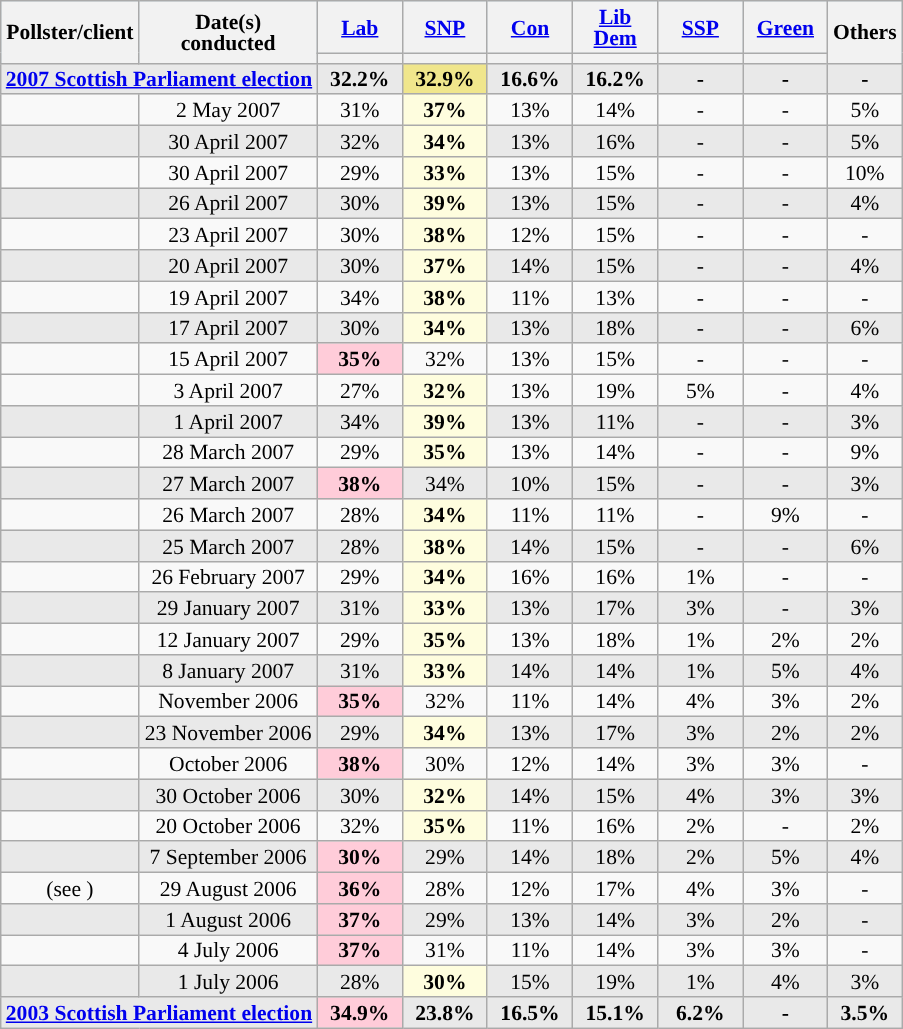<table class="wikitable sortable" style="text-align:center;font-size:90%;line-height:14px;">
<tr style="background:#cceeff;">
<th data-sort-type="number" rowspan="2">Pollster/client</th>
<th rowspan="2">Date(s)<br>conducted</th>
<th class="unsortable" style="width:50px;"><a href='#'>Lab</a></th>
<th class="unsortable" style="width:50px;"><a href='#'>SNP</a></th>
<th class="unsortable" style="width:50px;"><a href='#'>Con</a></th>
<th class="unsortable" style="width:50px;"><a href='#'>Lib Dem</a></th>
<th class="unsortable" style="width:50px;"><a href='#'>SSP</a></th>
<th class="unsortable" style="width:50px;"><a href='#'>Green</a></th>
<th rowspan="2">Others</th>
</tr>
<tr>
<th data-sort-type="number" style="background:"></th>
<th data-sort-type="number" style="background:"></th>
<th data-sort-type="number" style="background:"></th>
<th data-sort-type="number" style="background:"></th>
<th data-sort-type="number" style="background:"></th>
<th data-sort-type="number" style="background:"></th>
</tr>
<tr style="background:#e9e9e9; font-weight:bold;">
<td colspan="2"><a href='#'>2007 Scottish Parliament election</a></td>
<td>32.2%</td>
<td style="background:#F0E68C">32.9%</td>
<td>16.6%</td>
<td>16.2%</td>
<td>-</td>
<td>-</td>
<td>-</td>
</tr>
<tr>
<td></td>
<td>2 May 2007</td>
<td>31%</td>
<td style="background:#FEFDDE;"><strong>37%</strong></td>
<td>13%</td>
<td>14%</td>
<td>-</td>
<td>-</td>
<td>5%</td>
</tr>
<tr style="background:#e9e9e9;">
<td></td>
<td>30 April 2007</td>
<td>32%</td>
<td style="background:#FEFDDE;"><strong>34%</strong></td>
<td>13%</td>
<td>16%</td>
<td>-</td>
<td>-</td>
<td>5%</td>
</tr>
<tr>
<td></td>
<td>30 April 2007</td>
<td>29%</td>
<td style="background:#FEFDDE;"><strong>33%</strong></td>
<td>13%</td>
<td>15%</td>
<td>-</td>
<td>-</td>
<td>10%</td>
</tr>
<tr style="background:#e9e9e9;">
<td></td>
<td>26 April 2007</td>
<td>30%</td>
<td style="background:#FEFDDE;"><strong>39%</strong></td>
<td>13%</td>
<td>15%</td>
<td>-</td>
<td>-</td>
<td>4%</td>
</tr>
<tr>
<td></td>
<td>23 April 2007</td>
<td>30%</td>
<td style="background:#FEFDDE;"><strong>38%</strong></td>
<td>12%</td>
<td>15%</td>
<td>-</td>
<td>-</td>
<td>-</td>
</tr>
<tr style="background:#e9e9e9;">
<td></td>
<td>20 April 2007</td>
<td>30%</td>
<td style="background:#FEFDDE;"><strong>37%</strong></td>
<td>14%</td>
<td>15%</td>
<td>-</td>
<td>-</td>
<td>4%</td>
</tr>
<tr>
<td></td>
<td>19 April 2007</td>
<td>34%</td>
<td style="background:#FEFDDE;"><strong>38%</strong></td>
<td>11%</td>
<td>13%</td>
<td>-</td>
<td>-</td>
<td>-</td>
</tr>
<tr style="background:#e9e9e9;">
<td></td>
<td>17 April 2007</td>
<td>30%</td>
<td style="background:#FEFDDE;"><strong>34%</strong></td>
<td>13%</td>
<td>18%</td>
<td>-</td>
<td>-</td>
<td>6%</td>
</tr>
<tr>
<td></td>
<td>15 April 2007</td>
<td style="background:#FFCCD9;"><strong>35%</strong></td>
<td>32%</td>
<td>13%</td>
<td>15%</td>
<td>-</td>
<td>-</td>
<td>-</td>
</tr>
<tr>
<td></td>
<td>3 April 2007</td>
<td>27%</td>
<td style="background:#FEFDDE;"><strong>32%</strong></td>
<td>13%</td>
<td>19%</td>
<td>5%</td>
<td>-</td>
<td>4%</td>
</tr>
<tr style="background:#e9e9e9;">
<td></td>
<td>1 April 2007</td>
<td>34%</td>
<td style="background:#FEFDDE;"><strong>39%</strong></td>
<td>13%</td>
<td>11%</td>
<td>-</td>
<td>-</td>
<td>3%</td>
</tr>
<tr>
<td></td>
<td>28 March 2007</td>
<td>29%</td>
<td style="background:#FEFDDE;"><strong>35%</strong></td>
<td>13%</td>
<td>14%</td>
<td>-</td>
<td>-</td>
<td>9%</td>
</tr>
<tr style="background:#e9e9e9;">
<td></td>
<td>27 March 2007</td>
<td style="background:#FFCCD9;"><strong>38%</strong></td>
<td>34%</td>
<td>10%</td>
<td>15%</td>
<td>-</td>
<td>-</td>
<td>3%</td>
</tr>
<tr>
<td></td>
<td>26 March 2007</td>
<td>28%</td>
<td style="background:#FEFDDE;"><strong>34%</strong></td>
<td>11%</td>
<td>11%</td>
<td>-</td>
<td>9%</td>
<td>-</td>
</tr>
<tr style="background:#e9e9e9;">
<td></td>
<td>25 March 2007</td>
<td>28%</td>
<td style="background:#FEFDDE;"><strong>38%</strong></td>
<td>14%</td>
<td>15%</td>
<td>-</td>
<td>-</td>
<td>6%</td>
</tr>
<tr>
<td></td>
<td>26 February 2007</td>
<td>29%</td>
<td style="background:#FEFDDE;"><strong>34%</strong></td>
<td>16%</td>
<td>16%</td>
<td>1%</td>
<td>-</td>
<td>-</td>
</tr>
<tr style="background:#e9e9e9;">
<td></td>
<td>29 January 2007</td>
<td>31%</td>
<td style="background:#FEFDDE;"><strong>33%</strong></td>
<td>13%</td>
<td>17%</td>
<td>3%</td>
<td>-</td>
<td>3%</td>
</tr>
<tr>
<td></td>
<td>12 January 2007</td>
<td>29%</td>
<td style="background:#FEFDDE;"><strong>35%</strong></td>
<td>13%</td>
<td>18%</td>
<td>1%</td>
<td>2%</td>
<td>2%</td>
</tr>
<tr style="background:#e9e9e9;">
<td></td>
<td>8 January 2007</td>
<td>31%</td>
<td style="background:#FEFDDE;"><strong>33%</strong></td>
<td>14%</td>
<td>14%</td>
<td>1%</td>
<td>5%</td>
<td>4%</td>
</tr>
<tr>
<td></td>
<td>November 2006</td>
<td style="background:#FFCCD9;"><strong>35%</strong></td>
<td>32%</td>
<td>11%</td>
<td>14%</td>
<td>4%</td>
<td>3%</td>
<td>2%</td>
</tr>
<tr style="background:#e9e9e9;">
<td></td>
<td>23 November 2006</td>
<td>29%</td>
<td style="background:#FEFDDE;"><strong>34%</strong></td>
<td>13%</td>
<td>17%</td>
<td>3%</td>
<td>2%</td>
<td>2%</td>
</tr>
<tr>
<td></td>
<td>October 2006</td>
<td style="background:#FFCCD9;"><strong>38%</strong></td>
<td>30%</td>
<td>12%</td>
<td>14%</td>
<td>3%</td>
<td>3%</td>
<td>-</td>
</tr>
<tr style="background:#e9e9e9;">
<td></td>
<td>30 October 2006</td>
<td>30%</td>
<td style="background:#FEFDDE;"><strong>32%</strong></td>
<td>14%</td>
<td>15%</td>
<td>4%</td>
<td>3%</td>
<td>3%</td>
</tr>
<tr>
<td></td>
<td>20 October 2006</td>
<td>32%</td>
<td style="background:#FEFDDE;"><strong>35%</strong></td>
<td>11%</td>
<td>16%</td>
<td>2%</td>
<td>-</td>
<td>2%</td>
</tr>
<tr style="background:#e9e9e9;">
<td></td>
<td>7 September 2006</td>
<td style="background:#FFCCD9;"><strong>30%</strong></td>
<td>29%</td>
<td>14%</td>
<td>18%</td>
<td>2%</td>
<td>5%</td>
<td>4%</td>
</tr>
<tr>
<td> (see )</td>
<td>29 August 2006</td>
<td style="background:#FFCCD9;"><strong>36%</strong></td>
<td>28%</td>
<td>12%</td>
<td>17%</td>
<td>4%</td>
<td>3%</td>
<td>-</td>
</tr>
<tr style="background:#e9e9e9;">
<td></td>
<td>1 August 2006</td>
<td style="background:#FFCCD9;"><strong>37%</strong></td>
<td>29%</td>
<td>13%</td>
<td>14%</td>
<td>3%</td>
<td>2%</td>
<td>-</td>
</tr>
<tr>
<td></td>
<td>4 July 2006</td>
<td style="background:#FFCCD9;"><strong>37%</strong></td>
<td>31%</td>
<td>11%</td>
<td>14%</td>
<td>3%</td>
<td>3%</td>
<td>-</td>
</tr>
<tr style="background:#e9e9e9;">
<td></td>
<td>1 July 2006</td>
<td>28%</td>
<td style="background:#FEFDDE;"><strong>30%</strong></td>
<td>15%</td>
<td>19%</td>
<td>1%</td>
<td>4%</td>
<td>3%</td>
</tr>
<tr style="background:#e9e9e9; font-weight:bold;">
<td colspan="2"><a href='#'>2003 Scottish Parliament election</a></td>
<td style="background:#FFCCD9;"><strong>34.9%</strong></td>
<td>23.8%</td>
<td>16.5%</td>
<td>15.1%</td>
<td>6.2%</td>
<td>-</td>
<td>3.5%</td>
</tr>
</table>
